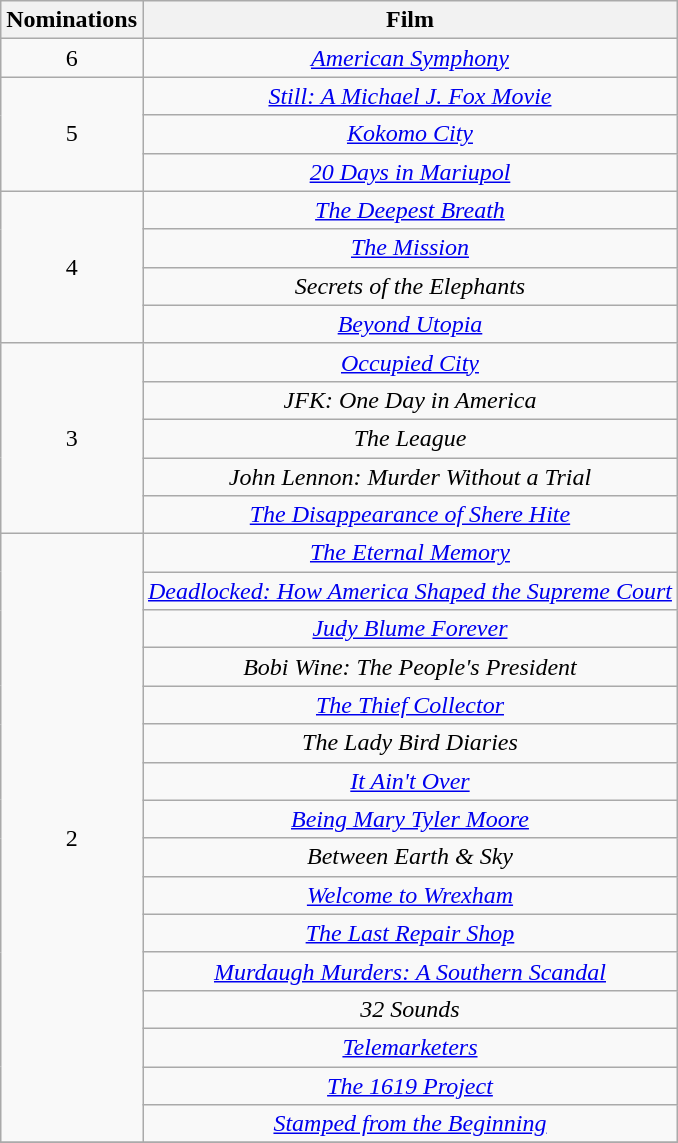<table class="wikitable plainrowheaders" style="text-align: center;">
<tr>
<th scope="col" style="width:55px;">Nominations</th>
<th scope="col" style="text-align:center;">Film</th>
</tr>
<tr>
<td>6</td>
<td><em><a href='#'>American Symphony</a></em></td>
</tr>
<tr>
<td rowspan="3">5</td>
<td><em><a href='#'>Still: A Michael J. Fox Movie</a></em></td>
</tr>
<tr>
<td><em><a href='#'>Kokomo City</a></em></td>
</tr>
<tr>
<td><em><a href='#'>20 Days in Mariupol</a></em></td>
</tr>
<tr>
<td rowspan="4">4</td>
<td><em><a href='#'>The Deepest Breath</a></em></td>
</tr>
<tr>
<td><em><a href='#'>The Mission</a></em></td>
</tr>
<tr>
<td><em>Secrets of the Elephants</em></td>
</tr>
<tr>
<td><em><a href='#'>Beyond Utopia</a></em></td>
</tr>
<tr>
<td rowspan="5">3</td>
<td><em><a href='#'>Occupied City</a></em></td>
</tr>
<tr>
<td><em>JFK: One Day in America</em></td>
</tr>
<tr>
<td><em>The League</em></td>
</tr>
<tr>
<td><em>John Lennon: Murder Without a Trial</em></td>
</tr>
<tr>
<td><em><a href='#'>The Disappearance of Shere Hite</a></em></td>
</tr>
<tr>
<td rowspan="16">2</td>
<td><em><a href='#'>The Eternal Memory</a></em></td>
</tr>
<tr>
<td><em><a href='#'>Deadlocked: How America Shaped the Supreme Court</a></em></td>
</tr>
<tr>
<td><em><a href='#'>Judy Blume Forever</a></em></td>
</tr>
<tr>
<td><em>Bobi Wine: The People's President</em></td>
</tr>
<tr>
<td><em><a href='#'>The Thief Collector</a></em></td>
</tr>
<tr>
<td><em>The Lady Bird Diaries</em></td>
</tr>
<tr>
<td><em><a href='#'>It Ain't Over</a></em></td>
</tr>
<tr>
<td><em><a href='#'>Being Mary Tyler Moore</a></em></td>
</tr>
<tr>
<td><em>Between Earth & Sky</em></td>
</tr>
<tr>
<td><em><a href='#'>Welcome to Wrexham</a></em></td>
</tr>
<tr>
<td><em><a href='#'>The Last Repair Shop</a></em></td>
</tr>
<tr>
<td><em><a href='#'>Murdaugh Murders: A Southern Scandal</a></em></td>
</tr>
<tr>
<td><em>32 Sounds</em></td>
</tr>
<tr>
<td><em><a href='#'>Telemarketers</a></em></td>
</tr>
<tr>
<td><em><a href='#'>The 1619 Project</a></em></td>
</tr>
<tr>
<td><em><a href='#'>Stamped from the Beginning</a></em></td>
</tr>
<tr>
</tr>
</table>
